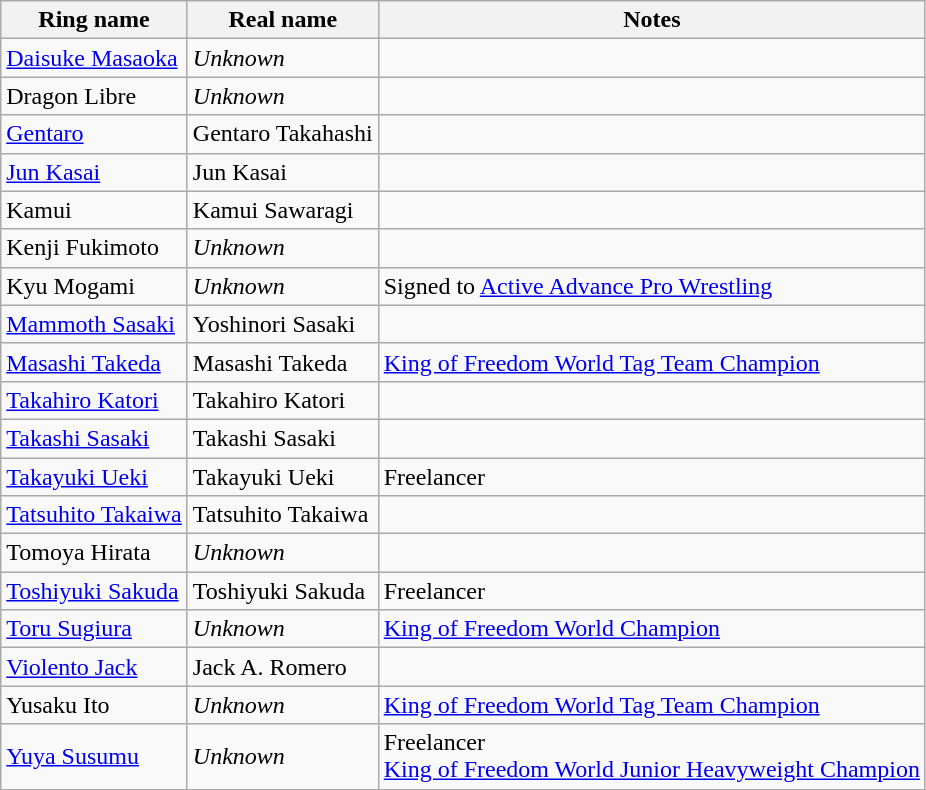<table class="wikitable sortable" align="left center">
<tr>
<th>Ring name</th>
<th>Real name</th>
<th>Notes</th>
</tr>
<tr>
<td><a href='#'>Daisuke Masaoka</a></td>
<td><em>Unknown</em></td>
<td></td>
</tr>
<tr>
<td>Dragon Libre</td>
<td><em>Unknown</em></td>
<td></td>
</tr>
<tr>
<td><a href='#'>Gentaro</a></td>
<td>Gentaro Takahashi</td>
<td></td>
</tr>
<tr>
<td><a href='#'>Jun Kasai</a></td>
<td>Jun Kasai</td>
<td></td>
</tr>
<tr>
<td>Kamui</td>
<td>Kamui Sawaragi</td>
<td></td>
</tr>
<tr>
<td>Kenji Fukimoto</td>
<td><em>Unknown</em></td>
<td></td>
</tr>
<tr>
<td>Kyu Mogami</td>
<td><em>Unknown</em></td>
<td>Signed to <a href='#'>Active Advance Pro Wrestling</a></td>
</tr>
<tr>
<td><a href='#'>Mammoth Sasaki</a></td>
<td>Yoshinori Sasaki</td>
<td></td>
</tr>
<tr>
<td><a href='#'>Masashi Takeda</a></td>
<td>Masashi Takeda</td>
<td><a href='#'>King of Freedom World Tag Team Champion</a></td>
</tr>
<tr>
<td><a href='#'>Takahiro Katori</a></td>
<td>Takahiro Katori</td>
<td></td>
</tr>
<tr>
<td><a href='#'>Takashi Sasaki</a></td>
<td>Takashi Sasaki</td>
<td></td>
</tr>
<tr>
<td><a href='#'>Takayuki Ueki</a></td>
<td>Takayuki Ueki</td>
<td>Freelancer</td>
</tr>
<tr>
<td><a href='#'>Tatsuhito Takaiwa</a></td>
<td>Tatsuhito Takaiwa</td>
<td></td>
</tr>
<tr>
<td>Tomoya Hirata</td>
<td><em>Unknown</em></td>
<td></td>
</tr>
<tr>
<td><a href='#'>Toshiyuki Sakuda</a></td>
<td>Toshiyuki Sakuda</td>
<td>Freelancer</td>
</tr>
<tr>
<td><a href='#'>Toru Sugiura</a></td>
<td><em>Unknown</em></td>
<td><a href='#'>King of Freedom World Champion</a></td>
</tr>
<tr>
<td><a href='#'>Violento Jack</a></td>
<td>Jack A. Romero</td>
<td></td>
</tr>
<tr>
<td>Yusaku Ito</td>
<td><em>Unknown</em></td>
<td><a href='#'>King of Freedom World Tag Team Champion</a></td>
</tr>
<tr>
<td><a href='#'>Yuya Susumu</a></td>
<td><em>Unknown</em></td>
<td>Freelancer<br><a href='#'>King of Freedom World Junior Heavyweight Champion</a></td>
</tr>
</table>
